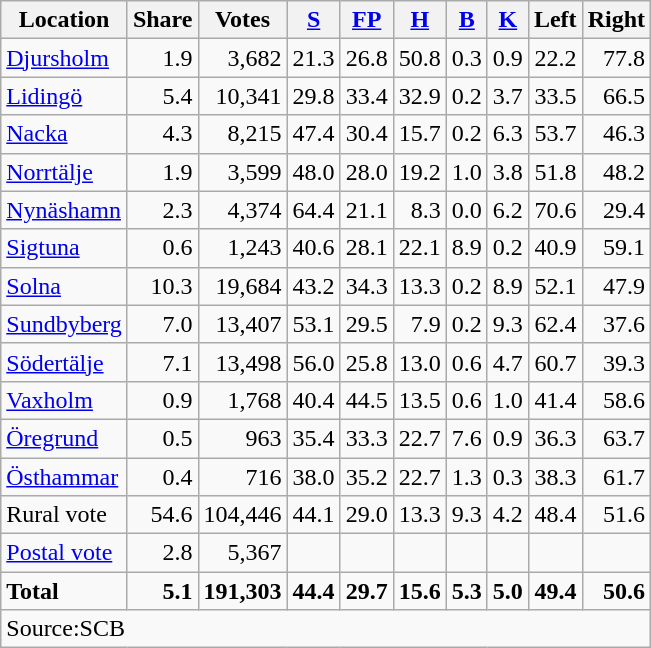<table class="wikitable sortable" style=text-align:right>
<tr>
<th>Location</th>
<th>Share</th>
<th>Votes</th>
<th><a href='#'>S</a></th>
<th><a href='#'>FP</a></th>
<th><a href='#'>H</a></th>
<th><a href='#'>B</a></th>
<th><a href='#'>K</a></th>
<th>Left</th>
<th>Right</th>
</tr>
<tr>
<td align=left><a href='#'>Djursholm</a></td>
<td>1.9</td>
<td>3,682</td>
<td>21.3</td>
<td>26.8</td>
<td>50.8</td>
<td>0.3</td>
<td>0.9</td>
<td>22.2</td>
<td>77.8</td>
</tr>
<tr>
<td align=left><a href='#'>Lidingö</a></td>
<td>5.4</td>
<td>10,341</td>
<td>29.8</td>
<td>33.4</td>
<td>32.9</td>
<td>0.2</td>
<td>3.7</td>
<td>33.5</td>
<td>66.5</td>
</tr>
<tr>
<td align=left><a href='#'>Nacka</a></td>
<td>4.3</td>
<td>8,215</td>
<td>47.4</td>
<td>30.4</td>
<td>15.7</td>
<td>0.2</td>
<td>6.3</td>
<td>53.7</td>
<td>46.3</td>
</tr>
<tr>
<td align=left><a href='#'>Norrtälje</a></td>
<td>1.9</td>
<td>3,599</td>
<td>48.0</td>
<td>28.0</td>
<td>19.2</td>
<td>1.0</td>
<td>3.8</td>
<td>51.8</td>
<td>48.2</td>
</tr>
<tr>
<td align=left><a href='#'>Nynäshamn</a></td>
<td>2.3</td>
<td>4,374</td>
<td>64.4</td>
<td>21.1</td>
<td>8.3</td>
<td>0.0</td>
<td>6.2</td>
<td>70.6</td>
<td>29.4</td>
</tr>
<tr>
<td align=left><a href='#'>Sigtuna</a></td>
<td>0.6</td>
<td>1,243</td>
<td>40.6</td>
<td>28.1</td>
<td>22.1</td>
<td>8.9</td>
<td>0.2</td>
<td>40.9</td>
<td>59.1</td>
</tr>
<tr>
<td align=left><a href='#'>Solna</a></td>
<td>10.3</td>
<td>19,684</td>
<td>43.2</td>
<td>34.3</td>
<td>13.3</td>
<td>0.2</td>
<td>8.9</td>
<td>52.1</td>
<td>47.9</td>
</tr>
<tr>
<td align=left><a href='#'>Sundbyberg</a></td>
<td>7.0</td>
<td>13,407</td>
<td>53.1</td>
<td>29.5</td>
<td>7.9</td>
<td>0.2</td>
<td>9.3</td>
<td>62.4</td>
<td>37.6</td>
</tr>
<tr>
<td align=left><a href='#'>Södertälje</a></td>
<td>7.1</td>
<td>13,498</td>
<td>56.0</td>
<td>25.8</td>
<td>13.0</td>
<td>0.6</td>
<td>4.7</td>
<td>60.7</td>
<td>39.3</td>
</tr>
<tr>
<td align=left><a href='#'>Vaxholm</a></td>
<td>0.9</td>
<td>1,768</td>
<td>40.4</td>
<td>44.5</td>
<td>13.5</td>
<td>0.6</td>
<td>1.0</td>
<td>41.4</td>
<td>58.6</td>
</tr>
<tr>
<td align=left><a href='#'>Öregrund</a></td>
<td>0.5</td>
<td>963</td>
<td>35.4</td>
<td>33.3</td>
<td>22.7</td>
<td>7.6</td>
<td>0.9</td>
<td>36.3</td>
<td>63.7</td>
</tr>
<tr>
<td align=left><a href='#'>Östhammar</a></td>
<td>0.4</td>
<td>716</td>
<td>38.0</td>
<td>35.2</td>
<td>22.7</td>
<td>1.3</td>
<td>0.3</td>
<td>38.3</td>
<td>61.7</td>
</tr>
<tr>
<td align=left>Rural vote</td>
<td>54.6</td>
<td>104,446</td>
<td>44.1</td>
<td>29.0</td>
<td>13.3</td>
<td>9.3</td>
<td>4.2</td>
<td>48.4</td>
<td>51.6</td>
</tr>
<tr>
<td align=left><a href='#'>Postal vote</a></td>
<td>2.8</td>
<td>5,367</td>
<td></td>
<td></td>
<td></td>
<td></td>
<td></td>
<td></td>
<td></td>
</tr>
<tr>
<td align=left><strong>Total</strong></td>
<td><strong>5.1</strong></td>
<td><strong>191,303</strong></td>
<td><strong>44.4</strong></td>
<td><strong>29.7</strong></td>
<td><strong>15.6</strong></td>
<td><strong>5.3</strong></td>
<td><strong>5.0</strong></td>
<td><strong>49.4</strong></td>
<td><strong>50.6</strong></td>
</tr>
<tr>
<td align=left colspan=10>Source:SCB </td>
</tr>
</table>
